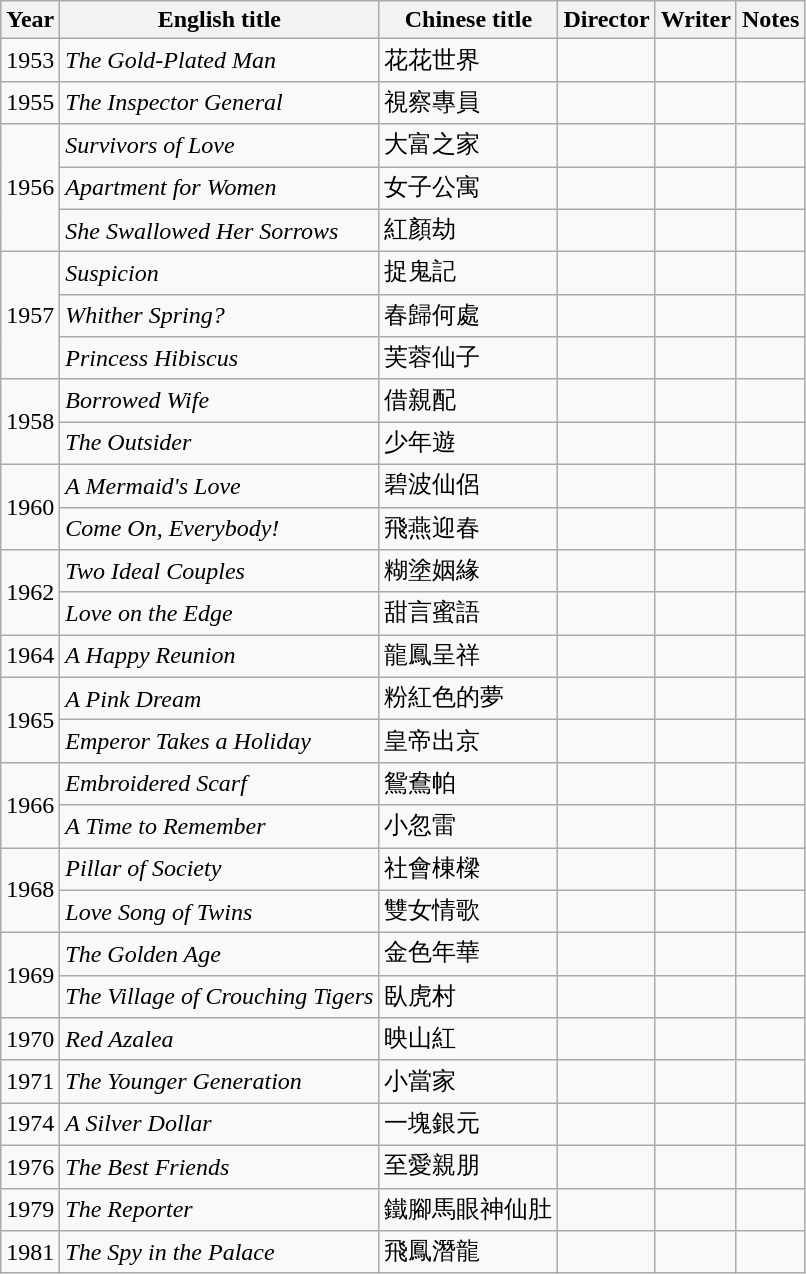<table class="wikitable sortable">
<tr>
<th>Year</th>
<th>English title</th>
<th>Chinese title</th>
<th>Director</th>
<th>Writer</th>
<th class="unsortable">Notes</th>
</tr>
<tr>
<td>1953</td>
<td><em>The Gold-Plated Man</em></td>
<td>花花世界</td>
<td></td>
<td></td>
<td></td>
</tr>
<tr>
<td>1955</td>
<td><em>The Inspector General</em></td>
<td>視察專員</td>
<td></td>
<td></td>
<td></td>
</tr>
<tr>
<td rowspan=3>1956</td>
<td><em>Survivors of Love</em></td>
<td>大富之家</td>
<td></td>
<td></td>
<td></td>
</tr>
<tr>
<td><em>Apartment for Women</em></td>
<td>女子公寓</td>
<td></td>
<td></td>
<td></td>
</tr>
<tr>
<td><em>She Swallowed Her Sorrows</em></td>
<td>紅顏劫</td>
<td></td>
<td></td>
<td></td>
</tr>
<tr>
<td rowspan=3>1957</td>
<td><em>Suspicion</em></td>
<td>捉鬼記</td>
<td></td>
<td></td>
<td></td>
</tr>
<tr>
<td><em>Whither Spring?</em></td>
<td>春歸何處</td>
<td></td>
<td></td>
<td></td>
</tr>
<tr>
<td><em>Princess Hibiscus</em></td>
<td>芙蓉仙子</td>
<td></td>
<td></td>
<td></td>
</tr>
<tr>
<td rowspan=2>1958</td>
<td><em>Borrowed Wife</em></td>
<td>借親配</td>
<td></td>
<td></td>
<td></td>
</tr>
<tr>
<td><em>The Outsider</em></td>
<td>少年遊</td>
<td></td>
<td></td>
<td></td>
</tr>
<tr>
<td rowspan=2>1960</td>
<td><em>A Mermaid's Love</em></td>
<td>碧波仙侶</td>
<td></td>
<td></td>
<td></td>
</tr>
<tr>
<td><em>Come On, Everybody!</em></td>
<td>飛燕迎春</td>
<td></td>
<td></td>
<td></td>
</tr>
<tr>
<td rowspan=2>1962</td>
<td><em>Two Ideal Couples</em></td>
<td>糊塗姻緣</td>
<td></td>
<td></td>
<td></td>
</tr>
<tr>
<td><em>Love on the Edge</em></td>
<td>甜言蜜語</td>
<td></td>
<td></td>
<td></td>
</tr>
<tr>
<td>1964</td>
<td><em>A Happy Reunion</em></td>
<td>龍鳳呈祥</td>
<td></td>
<td></td>
<td></td>
</tr>
<tr>
<td rowspan=2>1965</td>
<td><em>A Pink Dream</em></td>
<td>粉紅色的夢</td>
<td></td>
<td></td>
<td></td>
</tr>
<tr>
<td><em>Emperor Takes a Holiday</em></td>
<td>皇帝出京</td>
<td></td>
<td></td>
<td></td>
</tr>
<tr>
<td rowspan=2>1966</td>
<td><em>Embroidered Scarf</em></td>
<td>鴛鴦帕</td>
<td></td>
<td></td>
<td></td>
</tr>
<tr>
<td><em>A Time to Remember</em></td>
<td>小忽雷</td>
<td></td>
<td></td>
<td></td>
</tr>
<tr>
<td rowspan=2>1968</td>
<td><em>Pillar of Society</em></td>
<td>社會棟樑</td>
<td></td>
<td></td>
<td></td>
</tr>
<tr>
<td><em>Love Song of Twins</em></td>
<td>雙女情歌</td>
<td></td>
<td></td>
<td></td>
</tr>
<tr>
<td rowspan=2>1969</td>
<td><em>The Golden Age</em></td>
<td>金色年華</td>
<td></td>
<td></td>
<td></td>
</tr>
<tr>
<td><em>The Village of Crouching Tigers</em></td>
<td>臥虎村</td>
<td></td>
<td></td>
<td></td>
</tr>
<tr>
<td>1970</td>
<td><em>Red Azalea</em></td>
<td>映山紅</td>
<td></td>
<td></td>
<td></td>
</tr>
<tr>
<td>1971</td>
<td><em>The Younger Generation</em></td>
<td>小當家</td>
<td></td>
<td></td>
<td></td>
</tr>
<tr>
<td>1974</td>
<td><em>A Silver Dollar</em></td>
<td>一塊銀元</td>
<td></td>
<td></td>
<td></td>
</tr>
<tr>
<td>1976</td>
<td><em>The Best Friends</em></td>
<td>至愛親朋</td>
<td></td>
<td></td>
<td></td>
</tr>
<tr>
<td>1979</td>
<td><em>The Reporter</em></td>
<td>鐵腳馬眼神仙肚</td>
<td></td>
<td></td>
<td></td>
</tr>
<tr>
<td>1981</td>
<td><em>The Spy in the Palace</em></td>
<td>飛鳳潛龍</td>
<td></td>
<td></td>
<td></td>
</tr>
</table>
